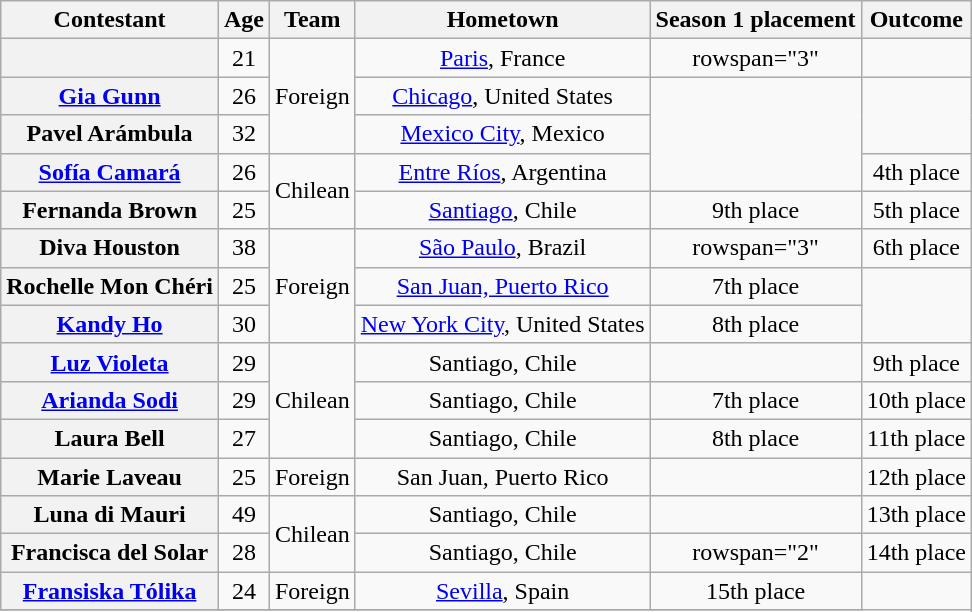<table class="wikitable sortable" style="text-align:center">
<tr>
<th scope="col">Contestant</th>
<th scope="col">Age</th>
<th scope="col">Team</th>
<th scope="col">Hometown</th>
<th scope="col">Season 1 placement</th>
<th scope="col">Outcome</th>
</tr>
<tr>
<th scope="row"></th>
<td>21</td>
<td rowspan="3">Foreign</td>
<td><a href='#'>Paris</a>, France</td>
<td>rowspan="3" </td>
<td></td>
</tr>
<tr>
<th scope="row"><a href='#'>Gia Gunn</a></th>
<td>26</td>
<td nowrap><a href='#'>Chicago</a>, United States</td>
<td rowspan="3"></td>
</tr>
<tr>
<th scope="row">Pavel Arámbula</th>
<td>32</td>
<td><a href='#'>Mexico City</a>, Mexico</td>
</tr>
<tr>
<th scope="row"><a href='#'>Sofía Camará</a></th>
<td>26</td>
<td rowspan="2">Chilean</td>
<td><a href='#'>Entre Ríos</a>, Argentina</td>
<td>4th place</td>
</tr>
<tr>
<th scope="row">Fernanda Brown</th>
<td>25</td>
<td><a href='#'>Santiago</a>, Chile</td>
<td>9th place</td>
<td>5th place</td>
</tr>
<tr>
<th scope="row">Diva Houston</th>
<td>38</td>
<td rowspan="3">Foreign</td>
<td><a href='#'>São Paulo</a>, Brazil</td>
<td>rowspan="3" </td>
<td>6th place</td>
</tr>
<tr>
<th scope="row" nowrap>Rochelle Mon Chéri</th>
<td>25</td>
<td><a href='#'>San Juan, Puerto Rico</a></td>
<td>7th place</td>
</tr>
<tr>
<th scope="row"><a href='#'>Kandy Ho</a></th>
<td>30</td>
<td nowrap><a href='#'>New York City</a>, United States</td>
<td>8th place</td>
</tr>
<tr>
<th scope="row"><a href='#'>Luz Violeta</a></th>
<td>29</td>
<td rowspan="3">Chilean</td>
<td>Santiago, Chile</td>
<td></td>
<td>9th place</td>
</tr>
<tr>
<th scope="row"><a href='#'>Arianda Sodi</a></th>
<td>29</td>
<td>Santiago, Chile</td>
<td>7th place</td>
<td nowrap>10th place</td>
</tr>
<tr>
<th scope="row">Laura Bell</th>
<td>27</td>
<td>Santiago, Chile</td>
<td>8th place</td>
<td>11th place</td>
</tr>
<tr>
<th scope="row">Marie Laveau</th>
<td>25</td>
<td>Foreign</td>
<td>San Juan, Puerto Rico</td>
<td></td>
<td>12th place</td>
</tr>
<tr>
<th scope="row">Luna di Mauri</th>
<td>49</td>
<td rowspan="2">Chilean</td>
<td>Santiago, Chile</td>
<td></td>
<td>13th place</td>
</tr>
<tr>
<th scope="row">Francisca del Solar</th>
<td>28</td>
<td>Santiago, Chile</td>
<td>rowspan="2" </td>
<td>14th place</td>
</tr>
<tr>
<th scope="row"><a href='#'>Fransiska Tólika</a></th>
<td>24</td>
<td>Foreign</td>
<td><a href='#'>Sevilla</a>, Spain</td>
<td>15th place</td>
</tr>
<tr>
</tr>
</table>
